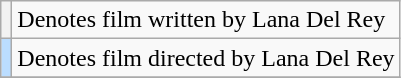<table class="wikitable">
<tr>
<th scope="row"></th>
<td>Denotes film written by Lana Del Rey</td>
</tr>
<tr>
<th scope="row" style="background:#bdf;"></th>
<td>Denotes film directed by Lana Del Rey</td>
</tr>
<tr>
</tr>
</table>
